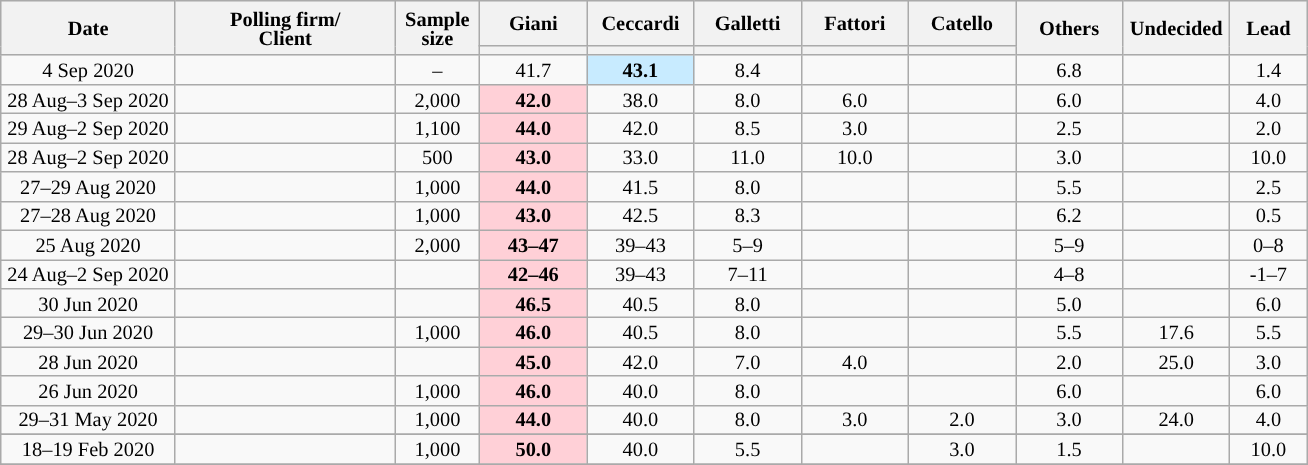<table class="wikitable collapsible collapsed" style="text-align:center;font-size:85%;line-height:13px">
<tr style="height:30px; background-color:#E9E9E9">
<th rowspan="2" style="width:110px;">Date</th>
<th rowspan="2" style="width:140px;">Polling firm/<br>Client</th>
<th rowspan="2" style="width:50px;">Sample size</th>
<th style="width:65px;">Giani</th>
<th style="width:65px;">Ceccardi</th>
<th style="width:65px;">Galletti</th>
<th style="width:65px;">Fattori</th>
<th style="width:65px;">Catello</th>
<th rowspan="2" style="width:65px;">Others</th>
<th rowspan="2" style="width:65px;">Undecided</th>
<th rowspan="2" style="width:45px;">Lead</th>
</tr>
<tr>
<th style="background:"></th>
<th style="background:"></th>
<th style="background:"></th>
<th style="background:"></th>
<th style="background:"></th>
</tr>
<tr>
<td>4 Sep 2020</td>
<td></td>
<td>–</td>
<td>41.7</td>
<td style="background:#C8EBFF"><strong>43.1</strong></td>
<td>8.4</td>
<td></td>
<td></td>
<td>6.8</td>
<td></td>
<td style="background:">1.4</td>
</tr>
<tr>
<td>28 Aug–3 Sep 2020</td>
<td></td>
<td>2,000</td>
<td style="background:#FFD0D7"><strong>42.0</strong></td>
<td>38.0</td>
<td>8.0</td>
<td>6.0</td>
<td></td>
<td>6.0</td>
<td></td>
<td style="background:">4.0</td>
</tr>
<tr>
<td>29 Aug–2 Sep 2020</td>
<td></td>
<td>1,100</td>
<td style="background:#FFD0D7"><strong>44.0</strong></td>
<td>42.0</td>
<td>8.5</td>
<td>3.0</td>
<td></td>
<td>2.5</td>
<td></td>
<td style="background:">2.0</td>
</tr>
<tr>
<td>28 Aug–2 Sep 2020</td>
<td></td>
<td>500</td>
<td style="background:#FFD0D7"><strong>43.0</strong></td>
<td>33.0</td>
<td>11.0</td>
<td>10.0</td>
<td></td>
<td>3.0</td>
<td></td>
<td style="background:">10.0</td>
</tr>
<tr>
<td>27–29 Aug 2020</td>
<td></td>
<td>1,000</td>
<td style="background:#FFD0D7"><strong>44.0</strong></td>
<td>41.5</td>
<td>8.0</td>
<td></td>
<td></td>
<td>5.5</td>
<td></td>
<td style="background:">2.5</td>
</tr>
<tr>
<td>27–28 Aug 2020</td>
<td></td>
<td>1,000</td>
<td style="background:#FFD0D7"><strong>43.0</strong></td>
<td>42.5</td>
<td>8.3</td>
<td></td>
<td></td>
<td>6.2</td>
<td></td>
<td style="background:">0.5</td>
</tr>
<tr>
<td>25 Aug 2020</td>
<td></td>
<td>2,000</td>
<td style="background:#FFD0D7"><strong>43–47</strong></td>
<td>39–43</td>
<td>5–9</td>
<td></td>
<td></td>
<td>5–9</td>
<td></td>
<td style="background:">0–8</td>
</tr>
<tr>
<td>24 Aug–2 Sep 2020</td>
<td></td>
<td></td>
<td style="background:#FFD0D7"><strong>42–46</strong></td>
<td>39–43</td>
<td>7–11</td>
<td></td>
<td></td>
<td>4–8</td>
<td></td>
<td style="background:">-1–7</td>
</tr>
<tr>
<td>30 Jun 2020</td>
<td></td>
<td></td>
<td style="background:#FFD0D7"><strong>46.5</strong></td>
<td>40.5</td>
<td>8.0</td>
<td></td>
<td></td>
<td>5.0</td>
<td></td>
<td style="background:">6.0</td>
</tr>
<tr>
<td>29–30 Jun 2020</td>
<td></td>
<td>1,000</td>
<td style="background:#FFD0D7"><strong>46.0</strong></td>
<td>40.5</td>
<td>8.0</td>
<td></td>
<td></td>
<td>5.5</td>
<td>17.6</td>
<td style="background:">5.5</td>
</tr>
<tr>
<td>28 Jun 2020</td>
<td></td>
<td></td>
<td style="background:#FFD0D7"><strong>45.0</strong></td>
<td>42.0</td>
<td>7.0</td>
<td>4.0</td>
<td></td>
<td>2.0</td>
<td>25.0</td>
<td style="background:">3.0</td>
</tr>
<tr>
<td>26 Jun 2020</td>
<td></td>
<td>1,000</td>
<td style="background:#FFD0D7"><strong>46.0</strong></td>
<td>40.0</td>
<td>8.0</td>
<td></td>
<td></td>
<td>6.0</td>
<td></td>
<td style="background:">6.0</td>
</tr>
<tr>
<td>29–31 May 2020</td>
<td></td>
<td>1,000</td>
<td style="background:#FFD0D7"><strong>44.0</strong></td>
<td>40.0</td>
<td>8.0</td>
<td>3.0</td>
<td>2.0</td>
<td>3.0</td>
<td>24.0</td>
<td style="background:">4.0</td>
</tr>
<tr>
</tr>
<tr>
<td>18–19 Feb 2020</td>
<td></td>
<td>1,000</td>
<td style="background:#FFD0D7"><strong>50.0</strong></td>
<td>40.0</td>
<td>5.5</td>
<td></td>
<td>3.0</td>
<td>1.5</td>
<td></td>
<td style="background:">10.0</td>
</tr>
<tr>
</tr>
</table>
